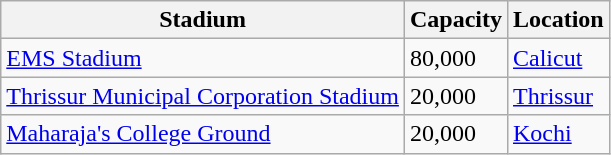<table class="wikitable sortable">
<tr>
<th>Stadium</th>
<th>Capacity</th>
<th>Location</th>
</tr>
<tr>
<td><a href='#'>EMS Stadium</a></td>
<td>80,000</td>
<td><a href='#'>Calicut</a></td>
</tr>
<tr>
<td><a href='#'>Thrissur Municipal Corporation Stadium</a></td>
<td>20,000</td>
<td><a href='#'>Thrissur</a></td>
</tr>
<tr>
<td><a href='#'>Maharaja's College Ground</a></td>
<td>20,000</td>
<td><a href='#'>Kochi</a></td>
</tr>
</table>
